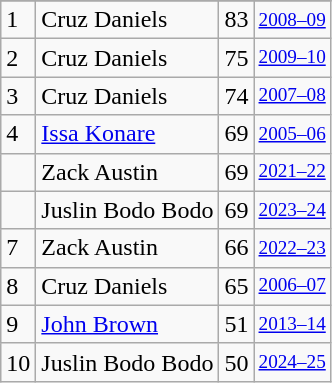<table class="wikitable">
<tr>
</tr>
<tr>
<td>1</td>
<td>Cruz Daniels</td>
<td>83</td>
<td style="font-size:80%;"><a href='#'>2008–09</a></td>
</tr>
<tr>
<td>2</td>
<td>Cruz Daniels</td>
<td>75</td>
<td style="font-size:80%;"><a href='#'>2009–10</a></td>
</tr>
<tr>
<td>3</td>
<td>Cruz Daniels</td>
<td>74</td>
<td style="font-size:80%;"><a href='#'>2007–08</a></td>
</tr>
<tr>
<td>4</td>
<td><a href='#'>Issa Konare</a></td>
<td>69</td>
<td style="font-size:80%;"><a href='#'>2005–06</a></td>
</tr>
<tr>
<td></td>
<td>Zack Austin</td>
<td>69</td>
<td style="font-size:80%;"><a href='#'>2021–22</a></td>
</tr>
<tr>
<td></td>
<td>Juslin Bodo Bodo</td>
<td>69</td>
<td style="font-size:80%;"><a href='#'>2023–24</a></td>
</tr>
<tr>
<td>7</td>
<td>Zack Austin</td>
<td>66</td>
<td style="font-size:80%;"><a href='#'>2022–23</a></td>
</tr>
<tr>
<td>8</td>
<td>Cruz Daniels</td>
<td>65</td>
<td style="font-size:80%;"><a href='#'>2006–07</a></td>
</tr>
<tr>
<td>9</td>
<td><a href='#'>John Brown</a></td>
<td>51</td>
<td style="font-size:80%;"><a href='#'>2013–14</a></td>
</tr>
<tr>
<td>10</td>
<td>Juslin Bodo Bodo</td>
<td>50</td>
<td style="font-size:80%;"><a href='#'>2024–25</a></td>
</tr>
</table>
